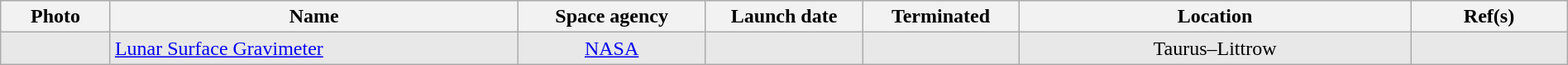<table class="wikitable sortable sticky-header" style="width:100%; border:0; text-align:center;">
<tr>
<th style="width:7% min-width: 100px;" class="unsortable">Photo</th>
<th style="width:26%;">Name</th>
<th style="width:12%;">Space agency</th>
<th style="width:10%;">Launch date</th>
<th style="width:10%;">Terminated</th>
<th style="width:25%;">Location</th>
<th class="unsortable" style="width:10%;">Ref(s)</th>
</tr>
<tr style="background:#E8E8E8;">
<td></td>
<td align="left"><a href='#'>Lunar Surface Gravimeter</a></td>
<td><a href='#'>NASA</a></td>
<td></td>
<td></td>
<td>Taurus–Littrow</td>
<td></td>
</tr>
</table>
